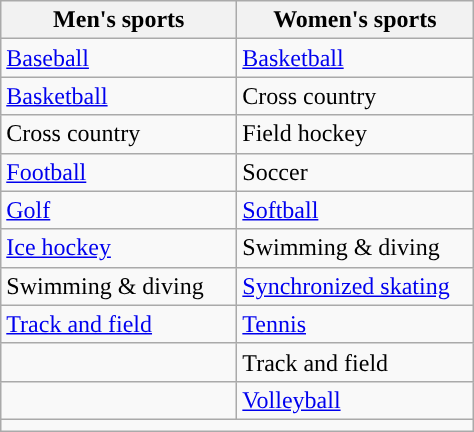<table class="wikitable" style=" ">
<tr>
<th width=150px>Men's sports</th>
<th width=150px>Women's sports</th>
</tr>
<tr>
<td><a href='#'>Baseball</a></td>
<td><a href='#'>Basketball</a></td>
</tr>
<tr>
<td><a href='#'>Basketball</a></td>
<td>Cross country</td>
</tr>
<tr>
<td>Cross country</td>
<td>Field hockey</td>
</tr>
<tr>
<td><a href='#'>Football</a></td>
<td>Soccer</td>
</tr>
<tr>
<td><a href='#'>Golf</a></td>
<td><a href='#'>Softball</a></td>
</tr>
<tr>
<td><a href='#'>Ice hockey</a></td>
<td>Swimming & diving</td>
</tr>
<tr>
<td>Swimming & diving</td>
<td><a href='#'>Synchronized skating</a></td>
</tr>
<tr>
<td><a href='#'>Track and field</a></td>
<td><a href='#'>Tennis</a></td>
</tr>
<tr>
<td></td>
<td>Track and field</td>
</tr>
<tr>
<td></td>
<td><a href='#'>Volleyball</a></td>
</tr>
<tr>
<td colspan="2"></td>
</tr>
</table>
